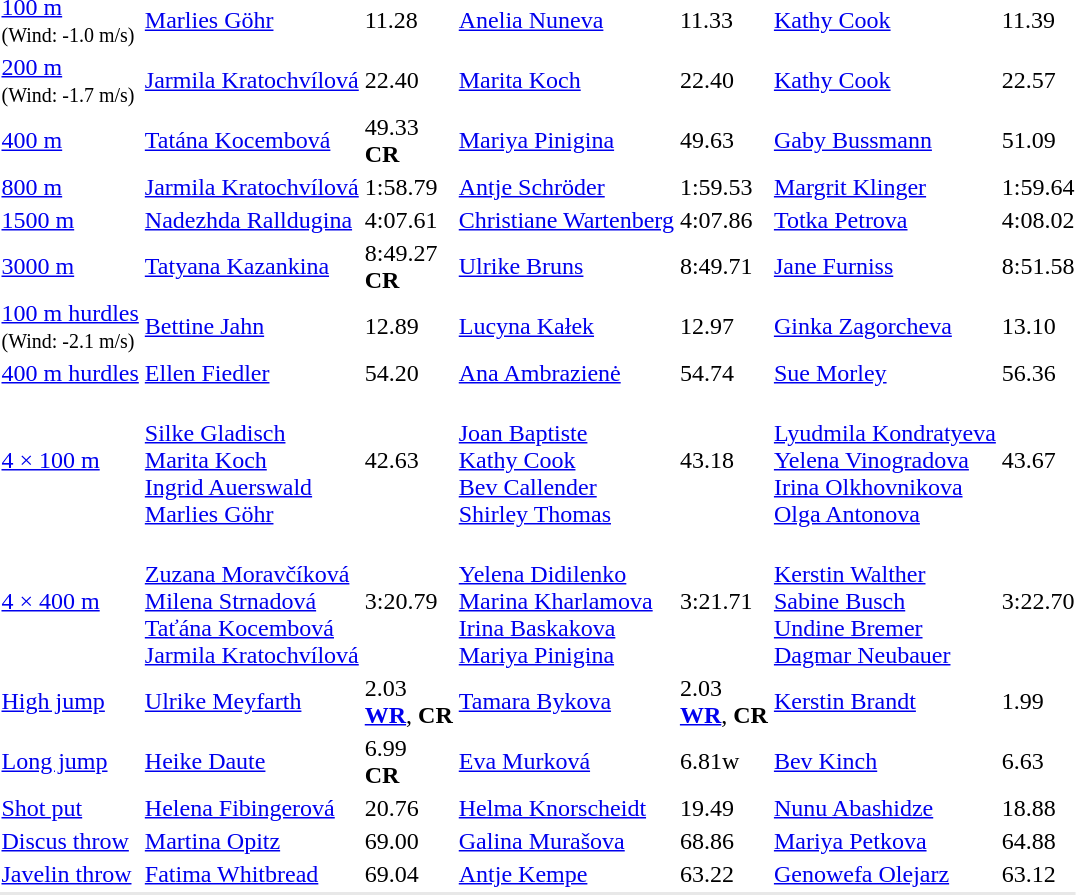<table>
<tr>
<td><a href='#'>100 m</a><br><small>(Wind: -1.0 m/s)</small></td>
<td><a href='#'>Marlies Göhr</a><br></td>
<td>11.28</td>
<td><a href='#'>Anelia Nuneva</a><br></td>
<td>11.33</td>
<td><a href='#'>Kathy Cook</a><br></td>
<td>11.39</td>
</tr>
<tr>
<td><a href='#'>200 m</a><br><small>(Wind: -1.7 m/s)</small></td>
<td><a href='#'>Jarmila Kratochvílová</a><br></td>
<td>22.40</td>
<td><a href='#'>Marita Koch</a><br></td>
<td>22.40</td>
<td><a href='#'>Kathy Cook</a><br></td>
<td>22.57</td>
</tr>
<tr>
<td><a href='#'>400 m</a></td>
<td><a href='#'>Tatána Kocembová</a><br></td>
<td>49.33<br><strong>CR</strong></td>
<td><a href='#'>Mariya Pinigina</a><br></td>
<td>49.63</td>
<td><a href='#'>Gaby Bussmann</a><br></td>
<td>51.09</td>
</tr>
<tr>
<td><a href='#'>800 m</a></td>
<td><a href='#'>Jarmila Kratochvílová</a><br></td>
<td>1:58.79</td>
<td><a href='#'>Antje Schröder</a><br></td>
<td>1:59.53</td>
<td><a href='#'>Margrit Klinger</a><br></td>
<td>1:59.64</td>
</tr>
<tr>
<td><a href='#'>1500 m</a></td>
<td><a href='#'>Nadezhda Ralldugina</a><br></td>
<td>4:07.61</td>
<td><a href='#'>Christiane Wartenberg</a><br></td>
<td>4:07.86</td>
<td><a href='#'>Totka Petrova</a><br></td>
<td>4:08.02</td>
</tr>
<tr>
<td><a href='#'>3000 m</a></td>
<td><a href='#'>Tatyana Kazankina</a><br></td>
<td>8:49.27<br><strong>CR</strong></td>
<td><a href='#'>Ulrike Bruns</a><br></td>
<td>8:49.71</td>
<td><a href='#'>Jane Furniss</a><br></td>
<td>8:51.58</td>
</tr>
<tr>
<td><a href='#'>100 m hurdles</a><br><small>(Wind: -2.1 m/s)</small></td>
<td><a href='#'>Bettine Jahn</a><br></td>
<td>12.89</td>
<td><a href='#'>Lucyna Kałek</a><br></td>
<td>12.97</td>
<td><a href='#'>Ginka Zagorcheva</a><br></td>
<td>13.10</td>
</tr>
<tr>
<td><a href='#'>400 m hurdles</a></td>
<td><a href='#'>Ellen Fiedler</a><br></td>
<td>54.20</td>
<td><a href='#'>Ana Ambrazienė</a><br></td>
<td>54.74</td>
<td><a href='#'>Sue Morley</a><br></td>
<td>56.36</td>
</tr>
<tr>
<td><a href='#'>4 × 100 m</a></td>
<td><br><a href='#'>Silke Gladisch</a><br><a href='#'>Marita Koch</a><br><a href='#'>Ingrid Auerswald</a><br><a href='#'>Marlies Göhr</a></td>
<td>42.63</td>
<td><br><a href='#'>Joan Baptiste</a><br><a href='#'>Kathy Cook</a><br><a href='#'>Bev Callender</a><br><a href='#'>Shirley Thomas</a></td>
<td>43.18</td>
<td><br><a href='#'>Lyudmila Kondratyeva</a><br><a href='#'>Yelena Vinogradova</a><br><a href='#'>Irina Olkhovnikova</a><br><a href='#'>Olga Antonova</a></td>
<td>43.67</td>
</tr>
<tr>
<td><a href='#'>4 × 400 m</a></td>
<td><br><a href='#'>Zuzana Moravčíková</a><br><a href='#'>Milena Strnadová</a><br><a href='#'>Taťána Kocembová</a><br><a href='#'>Jarmila Kratochvílová</a></td>
<td>3:20.79</td>
<td><br><a href='#'>Yelena Didilenko</a><br><a href='#'>Marina Kharlamova</a><br><a href='#'>Irina Baskakova</a><br><a href='#'>Mariya Pinigina</a></td>
<td>3:21.71</td>
<td><br><a href='#'>Kerstin Walther</a><br><a href='#'>Sabine Busch</a><br><a href='#'>Undine Bremer</a><br><a href='#'>Dagmar Neubauer</a></td>
<td>3:22.70</td>
</tr>
<tr>
<td><a href='#'>High jump</a></td>
<td><a href='#'>Ulrike Meyfarth</a><br></td>
<td>2.03<br><strong><a href='#'>WR</a></strong>, <strong>CR</strong></td>
<td><a href='#'>Tamara Bykova</a><br></td>
<td>2.03<br><strong><a href='#'>WR</a></strong>, <strong>CR</strong></td>
<td><a href='#'>Kerstin Brandt</a><br></td>
<td>1.99</td>
</tr>
<tr>
<td><a href='#'>Long jump</a></td>
<td><a href='#'>Heike Daute</a><br></td>
<td>6.99<br><strong>CR</strong></td>
<td><a href='#'>Eva Murková</a><br></td>
<td>6.81w</td>
<td><a href='#'>Bev Kinch</a><br></td>
<td>6.63</td>
</tr>
<tr>
<td><a href='#'>Shot put</a></td>
<td><a href='#'>Helena Fibingerová</a><br></td>
<td>20.76</td>
<td><a href='#'>Helma Knorscheidt</a><br></td>
<td>19.49</td>
<td><a href='#'>Nunu Abashidze</a><br></td>
<td>18.88</td>
</tr>
<tr>
<td><a href='#'>Discus throw</a></td>
<td><a href='#'>Martina Opitz</a><br></td>
<td>69.00</td>
<td><a href='#'>Galina Murašova</a><br></td>
<td>68.86</td>
<td><a href='#'>Mariya Petkova</a><br></td>
<td>64.88</td>
</tr>
<tr>
<td><a href='#'>Javelin throw</a></td>
<td><a href='#'>Fatima Whitbread</a><br></td>
<td>69.04</td>
<td><a href='#'>Antje Kempe</a><br></td>
<td>63.22</td>
<td><a href='#'>Genowefa Olejarz</a><br></td>
<td>63.12</td>
</tr>
<tr style="background:#e8e8e8;">
<td colspan=7></td>
</tr>
</table>
